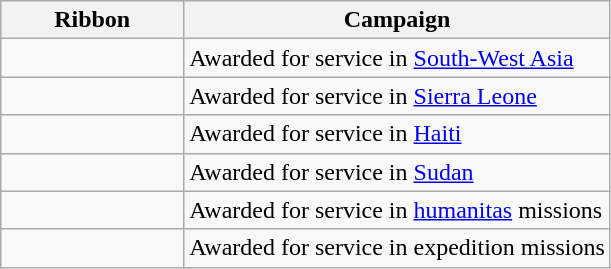<table class="wikitable">
<tr>
<th width="30%">Ribbon</th>
<th width="70%">Campaign</th>
</tr>
<tr>
<td></td>
<td>Awarded for service in <a href='#'>South-West Asia</a></td>
</tr>
<tr>
<td></td>
<td>Awarded for service in <a href='#'>Sierra Leone</a></td>
</tr>
<tr>
<td></td>
<td>Awarded for service in <a href='#'>Haiti</a></td>
</tr>
<tr>
<td></td>
<td>Awarded for service in <a href='#'>Sudan</a></td>
</tr>
<tr>
<td></td>
<td>Awarded for service in <a href='#'>humanitas</a> missions</td>
</tr>
<tr>
<td></td>
<td>Awarded for service in expedition missions</td>
</tr>
</table>
